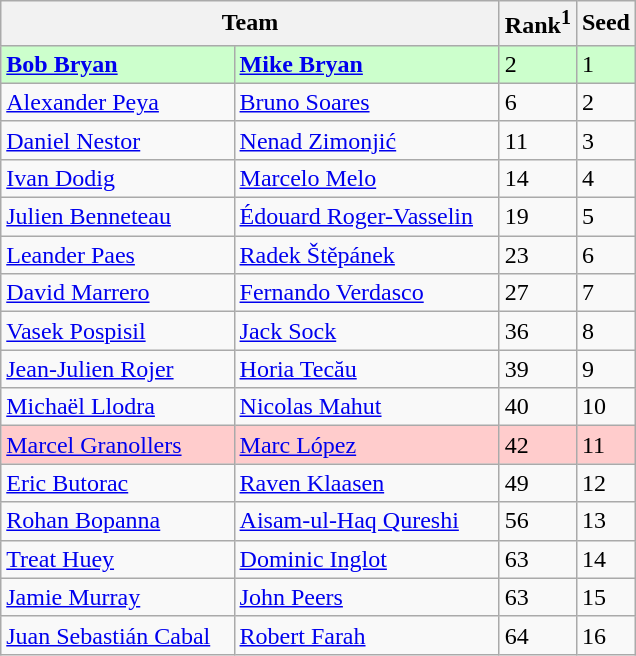<table class="wikitable collapsible ">
<tr>
<th width="325" colspan=2>Team</th>
<th>Rank<sup>1</sup></th>
<th>Seed</th>
</tr>
<tr style="background:#cfc;">
<td><strong> <a href='#'>Bob Bryan</a></strong></td>
<td><strong> <a href='#'>Mike Bryan</a></strong></td>
<td>2</td>
<td>1</td>
</tr>
<tr>
<td> <a href='#'>Alexander Peya</a></td>
<td> <a href='#'>Bruno Soares</a></td>
<td>6</td>
<td>2</td>
</tr>
<tr>
<td> <a href='#'>Daniel Nestor</a></td>
<td> <a href='#'>Nenad Zimonjić</a></td>
<td>11</td>
<td>3</td>
</tr>
<tr>
<td> <a href='#'>Ivan Dodig</a></td>
<td> <a href='#'>Marcelo Melo</a></td>
<td>14</td>
<td>4</td>
</tr>
<tr>
<td> <a href='#'>Julien Benneteau</a></td>
<td> <a href='#'>Édouard Roger-Vasselin</a></td>
<td>19</td>
<td>5</td>
</tr>
<tr>
<td> <a href='#'>Leander Paes</a></td>
<td> <a href='#'>Radek Štěpánek</a></td>
<td>23</td>
<td>6</td>
</tr>
<tr>
<td> <a href='#'>David Marrero</a></td>
<td> <a href='#'>Fernando Verdasco</a></td>
<td>27</td>
<td>7</td>
</tr>
<tr>
<td> <a href='#'>Vasek Pospisil</a></td>
<td> <a href='#'>Jack Sock</a></td>
<td>36</td>
<td>8</td>
</tr>
<tr>
<td> <a href='#'>Jean-Julien Rojer</a></td>
<td> <a href='#'>Horia Tecău</a></td>
<td>39</td>
<td>9</td>
</tr>
<tr>
<td> <a href='#'>Michaël Llodra</a></td>
<td> <a href='#'>Nicolas Mahut</a></td>
<td>40</td>
<td>10</td>
</tr>
<tr style="background:#fcc;">
<td> <a href='#'>Marcel Granollers</a></td>
<td> <a href='#'>Marc López</a></td>
<td>42</td>
<td>11</td>
</tr>
<tr>
<td> <a href='#'>Eric Butorac</a></td>
<td> <a href='#'>Raven Klaasen</a></td>
<td>49</td>
<td>12</td>
</tr>
<tr>
<td> <a href='#'>Rohan Bopanna</a></td>
<td> <a href='#'>Aisam-ul-Haq Qureshi</a></td>
<td>56</td>
<td>13</td>
</tr>
<tr>
<td> <a href='#'>Treat Huey</a></td>
<td> <a href='#'>Dominic Inglot</a></td>
<td>63</td>
<td>14</td>
</tr>
<tr>
<td> <a href='#'>Jamie Murray</a></td>
<td> <a href='#'>John Peers</a></td>
<td>63</td>
<td>15</td>
</tr>
<tr>
<td> <a href='#'>Juan Sebastián Cabal</a></td>
<td> <a href='#'>Robert Farah</a></td>
<td>64</td>
<td>16</td>
</tr>
</table>
